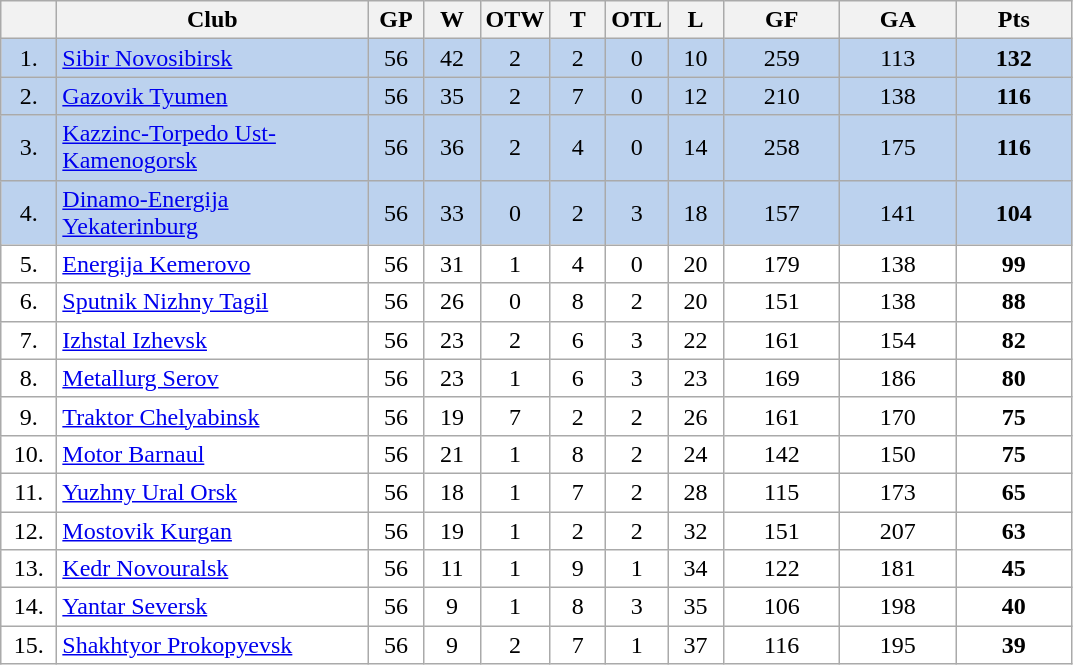<table class="wikitable">
<tr>
<th width="30"></th>
<th width="200">Club</th>
<th width="30">GP</th>
<th width="30">W</th>
<th width="30">OTW</th>
<th width="30">T</th>
<th width="30">OTL</th>
<th width="30">L</th>
<th width="70">GF</th>
<th width="70">GA</th>
<th width="70">Pts</th>
</tr>
<tr bgcolor="#BCD2EE" align="center">
<td>1.</td>
<td align="left"><a href='#'>Sibir Novosibirsk</a></td>
<td>56</td>
<td>42</td>
<td>2</td>
<td>2</td>
<td>0</td>
<td>10</td>
<td>259</td>
<td>113</td>
<td><strong>132</strong></td>
</tr>
<tr bgcolor="#BCD2EE" align="center">
<td>2.</td>
<td align="left"><a href='#'>Gazovik Tyumen</a></td>
<td>56</td>
<td>35</td>
<td>2</td>
<td>7</td>
<td>0</td>
<td>12</td>
<td>210</td>
<td>138</td>
<td><strong>116</strong></td>
</tr>
<tr bgcolor="#BCD2EE" align="center">
<td>3.</td>
<td align="left"><a href='#'>Kazzinc-Torpedo Ust-Kamenogorsk</a></td>
<td>56</td>
<td>36</td>
<td>2</td>
<td>4</td>
<td>0</td>
<td>14</td>
<td>258</td>
<td>175</td>
<td><strong>116</strong></td>
</tr>
<tr bgcolor="#BCD2EE" align="center">
<td>4.</td>
<td align="left"><a href='#'>Dinamo-Energija Yekaterinburg</a></td>
<td>56</td>
<td>33</td>
<td>0</td>
<td>2</td>
<td>3</td>
<td>18</td>
<td>157</td>
<td>141</td>
<td><strong>104</strong></td>
</tr>
<tr bgcolor="#FFFFFF" align="center">
<td>5.</td>
<td align="left"><a href='#'>Energija Kemerovo</a></td>
<td>56</td>
<td>31</td>
<td>1</td>
<td>4</td>
<td>0</td>
<td>20</td>
<td>179</td>
<td>138</td>
<td><strong>99</strong></td>
</tr>
<tr bgcolor="#FFFFFF" align="center">
<td>6.</td>
<td align="left"><a href='#'>Sputnik Nizhny Tagil</a></td>
<td>56</td>
<td>26</td>
<td>0</td>
<td>8</td>
<td>2</td>
<td>20</td>
<td>151</td>
<td>138</td>
<td><strong>88</strong></td>
</tr>
<tr bgcolor="#FFFFFF" align="center">
<td>7.</td>
<td align="left"><a href='#'>Izhstal Izhevsk</a></td>
<td>56</td>
<td>23</td>
<td>2</td>
<td>6</td>
<td>3</td>
<td>22</td>
<td>161</td>
<td>154</td>
<td><strong>82</strong></td>
</tr>
<tr bgcolor="#FFFFFF" align="center">
<td>8.</td>
<td align="left"><a href='#'>Metallurg Serov</a></td>
<td>56</td>
<td>23</td>
<td>1</td>
<td>6</td>
<td>3</td>
<td>23</td>
<td>169</td>
<td>186</td>
<td><strong>80</strong></td>
</tr>
<tr bgcolor="#FFFFFF" align="center">
<td>9.</td>
<td align="left"><a href='#'>Traktor Chelyabinsk</a></td>
<td>56</td>
<td>19</td>
<td>7</td>
<td>2</td>
<td>2</td>
<td>26</td>
<td>161</td>
<td>170</td>
<td><strong>75</strong></td>
</tr>
<tr bgcolor="#FFFFFF" align="center">
<td>10.</td>
<td align="left"><a href='#'>Motor Barnaul</a></td>
<td>56</td>
<td>21</td>
<td>1</td>
<td>8</td>
<td>2</td>
<td>24</td>
<td>142</td>
<td>150</td>
<td><strong>75</strong></td>
</tr>
<tr bgcolor="#FFFFFF" align="center">
<td>11.</td>
<td align="left"><a href='#'>Yuzhny Ural Orsk</a></td>
<td>56</td>
<td>18</td>
<td>1</td>
<td>7</td>
<td>2</td>
<td>28</td>
<td>115</td>
<td>173</td>
<td><strong>65</strong></td>
</tr>
<tr bgcolor="#FFFFFF" align="center">
<td>12.</td>
<td align="left"><a href='#'>Mostovik Kurgan</a></td>
<td>56</td>
<td>19</td>
<td>1</td>
<td>2</td>
<td>2</td>
<td>32</td>
<td>151</td>
<td>207</td>
<td><strong>63</strong></td>
</tr>
<tr bgcolor="#FFFFFF" align="center">
<td>13.</td>
<td align="left"><a href='#'>Kedr Novouralsk</a></td>
<td>56</td>
<td>11</td>
<td>1</td>
<td>9</td>
<td>1</td>
<td>34</td>
<td>122</td>
<td>181</td>
<td><strong>45</strong></td>
</tr>
<tr bgcolor="#FFFFFF" align="center">
<td>14.</td>
<td align="left"><a href='#'>Yantar Seversk</a></td>
<td>56</td>
<td>9</td>
<td>1</td>
<td>8</td>
<td>3</td>
<td>35</td>
<td>106</td>
<td>198</td>
<td><strong>40</strong></td>
</tr>
<tr bgcolor="#FFFFFF" align="center">
<td>15.</td>
<td align="left"><a href='#'>Shakhtyor Prokopyevsk</a></td>
<td>56</td>
<td>9</td>
<td>2</td>
<td>7</td>
<td>1</td>
<td>37</td>
<td>116</td>
<td>195</td>
<td><strong>39</strong></td>
</tr>
</table>
